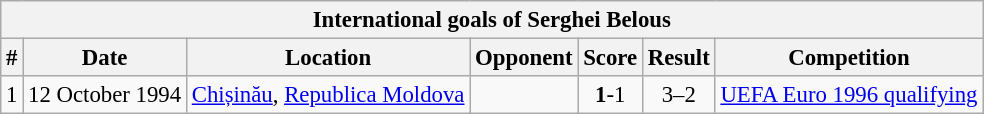<table class="wikitable" style="text-align:center; font-size:95%;">
<tr>
<th colspan=7>International goals of Serghei Belous</th>
</tr>
<tr>
<th>#</th>
<th>Date</th>
<th>Location</th>
<th>Opponent</th>
<th>Score</th>
<th>Result</th>
<th>Competition</th>
</tr>
<tr>
<td>1</td>
<td>12 October 1994</td>
<td><a href='#'>Chișinău</a>, <a href='#'>Republica Moldova</a></td>
<td></td>
<td><strong>1</strong>-1</td>
<td>3–2</td>
<td><a href='#'>UEFA Euro 1996 qualifying</a></td>
</tr>
</table>
